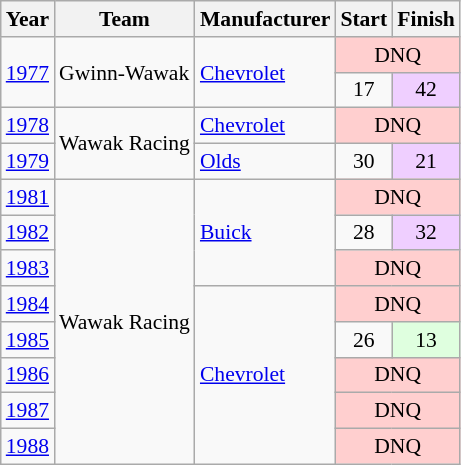<table class="wikitable" style="font-size: 90%;">
<tr>
<th>Year</th>
<th>Team</th>
<th>Manufacturer</th>
<th>Start</th>
<th>Finish</th>
</tr>
<tr>
<td rowspan=2><a href='#'>1977</a></td>
<td rowspan=2>Gwinn-Wawak</td>
<td rowspan=2><a href='#'>Chevrolet</a></td>
<td align=center colspan=2 style="background:#FFCFCF;">DNQ</td>
</tr>
<tr>
<td align=center>17</td>
<td align=center style="background:#EFCFFF;">42</td>
</tr>
<tr>
<td><a href='#'>1978</a></td>
<td rowspan=2>Wawak Racing</td>
<td><a href='#'>Chevrolet</a></td>
<td align=center colspan=2 style="background:#FFCFCF;">DNQ</td>
</tr>
<tr>
<td><a href='#'>1979</a></td>
<td><a href='#'>Olds</a></td>
<td align=center>30</td>
<td align=center style="background:#EFCFFF;">21</td>
</tr>
<tr>
<td><a href='#'>1981</a></td>
<td rowspan=8>Wawak Racing</td>
<td rowspan=3><a href='#'>Buick</a></td>
<td align=center colspan=2 style="background:#FFCFCF;">DNQ</td>
</tr>
<tr>
<td><a href='#'>1982</a></td>
<td align=center>28</td>
<td align=center style="background:#EFCFFF;">32</td>
</tr>
<tr>
<td><a href='#'>1983</a></td>
<td align=center colspan=2 style="background:#FFCFCF;">DNQ</td>
</tr>
<tr>
<td><a href='#'>1984</a></td>
<td rowspan=5><a href='#'>Chevrolet</a></td>
<td align=center colspan=2 style="background:#FFCFCF;">DNQ</td>
</tr>
<tr>
<td><a href='#'>1985</a></td>
<td align=center>26</td>
<td align=center style="background:#DFFFDF;">13</td>
</tr>
<tr>
<td><a href='#'>1986</a></td>
<td align=center colspan=2 style="background:#FFCFCF;">DNQ</td>
</tr>
<tr>
<td><a href='#'>1987</a></td>
<td align=center colspan=2 style="background:#FFCFCF;">DNQ</td>
</tr>
<tr>
<td><a href='#'>1988</a></td>
<td align=center colspan=2 style="background:#FFCFCF;">DNQ</td>
</tr>
</table>
